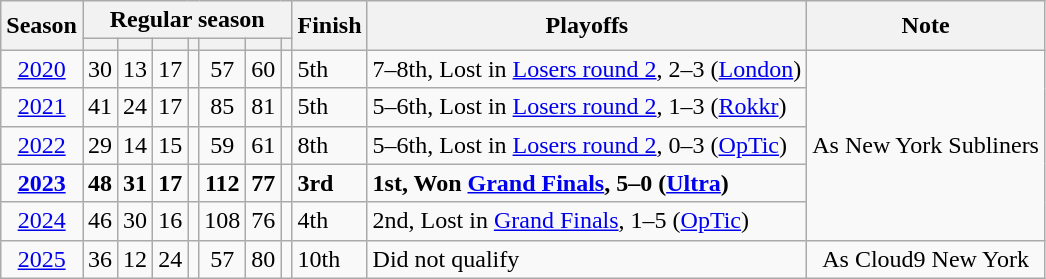<table class="wikitable" style="text-align:center;">
<tr>
<th rowspan="2">Season</th>
<th colspan="7">Regular season</th>
<th rowspan="2">Finish</th>
<th rowspan="2">Playoffs</th>
<th rowspan="2">Note</th>
</tr>
<tr>
<th></th>
<th></th>
<th></th>
<th></th>
<th></th>
<th></th>
<th></th>
</tr>
<tr>
<td><a href='#'>2020</a></td>
<td>30</td>
<td>13</td>
<td>17</td>
<td></td>
<td>57</td>
<td>60</td>
<td></td>
<td align=left>5th</td>
<td align=left>7–8th, Lost in <a href='#'>Losers round 2</a>, 2–3 (<a href='#'>London</a>)</td>
<td rowspan="5">As New York Subliners</td>
</tr>
<tr>
<td><a href='#'>2021</a></td>
<td>41</td>
<td>24</td>
<td>17</td>
<td></td>
<td>85</td>
<td>81</td>
<td></td>
<td align=left>5th</td>
<td align=left>5–6th, Lost in <a href='#'>Losers round 2</a>, 1–3 (<a href='#'>Rokkr</a>)</td>
</tr>
<tr>
<td><a href='#'>2022</a></td>
<td>29</td>
<td>14</td>
<td>15</td>
<td></td>
<td>59</td>
<td>61</td>
<td></td>
<td align=left>8th</td>
<td align=left>5–6th, Lost in <a href='#'>Losers round 2</a>, 0–3 (<a href='#'>OpTic</a>)</td>
</tr>
<tr>
<td><strong><a href='#'>2023</a></strong></td>
<td><strong>48</strong></td>
<td><strong>31</strong></td>
<td><strong>17</strong></td>
<td><strong></strong></td>
<td><strong>112</strong></td>
<td><strong>77</strong></td>
<td><strong></strong></td>
<td align=left><strong>3rd</strong></td>
<td align=left><strong>1st, Won <a href='#'>Grand Finals</a>, 5–0 (<a href='#'>Ultra</a>)</strong></td>
</tr>
<tr>
<td><a href='#'>2024</a></td>
<td>46</td>
<td>30</td>
<td>16</td>
<td></td>
<td>108</td>
<td>76</td>
<td></td>
<td align=left>4th</td>
<td align=left>2nd, Lost in <a href='#'>Grand Finals</a>, 1–5 (<a href='#'>OpTic</a>)</td>
</tr>
<tr>
<td><a href='#'>2025</a></td>
<td>36</td>
<td>12</td>
<td>24</td>
<td></td>
<td>57</td>
<td>80</td>
<td></td>
<td align=left>10th</td>
<td align=left>Did not qualify</td>
<td rowspan="1">As Cloud9 New York</td>
</tr>
</table>
